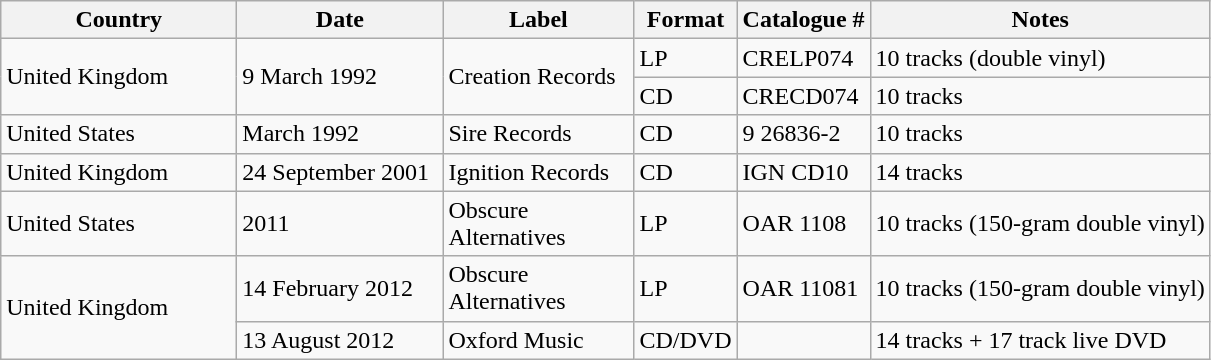<table class="wikitable">
<tr>
<th width="150px">Country</th>
<th width="130px">Date</th>
<th width="120px">Label</th>
<th>Format</th>
<th>Catalogue #</th>
<th>Notes</th>
</tr>
<tr>
<td rowspan="2">United Kingdom</td>
<td rowspan="2">9 March 1992</td>
<td rowspan="2">Creation Records</td>
<td>LP</td>
<td>CRELP074</td>
<td>10 tracks (double vinyl)</td>
</tr>
<tr>
<td>CD</td>
<td>CRECD074</td>
<td>10 tracks</td>
</tr>
<tr>
<td>United States</td>
<td>March 1992</td>
<td>Sire Records</td>
<td>CD</td>
<td>9 26836-2</td>
<td>10 tracks</td>
</tr>
<tr>
<td>United Kingdom</td>
<td>24 September 2001</td>
<td>Ignition Records</td>
<td>CD</td>
<td>IGN CD10</td>
<td>14 tracks</td>
</tr>
<tr>
<td>United States</td>
<td>2011</td>
<td>Obscure Alternatives</td>
<td>LP</td>
<td>OAR 1108</td>
<td>10 tracks (150-gram double vinyl)</td>
</tr>
<tr>
<td rowspan="2">United Kingdom</td>
<td>14 February 2012</td>
<td>Obscure Alternatives</td>
<td>LP</td>
<td>OAR 11081</td>
<td>10 tracks (150-gram double vinyl)</td>
</tr>
<tr>
<td>13 August 2012</td>
<td>Oxford Music</td>
<td>CD/DVD</td>
<td></td>
<td>14 tracks + 17 track live DVD</td>
</tr>
</table>
